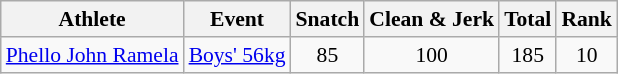<table class="wikitable" style="font-size:90%">
<tr>
<th>Athlete</th>
<th>Event</th>
<th>Snatch</th>
<th>Clean & Jerk</th>
<th>Total</th>
<th>Rank</th>
</tr>
<tr>
<td><a href='#'>Phello John Ramela</a></td>
<td><a href='#'>Boys' 56kg</a></td>
<td align=center>85</td>
<td align=center>100</td>
<td align=center>185</td>
<td align=center>10</td>
</tr>
</table>
